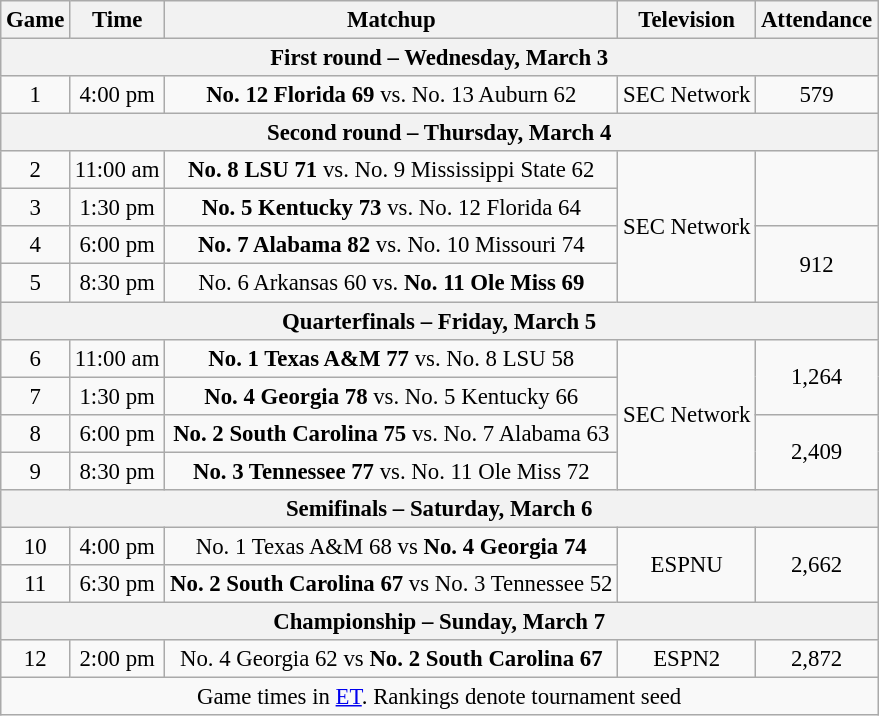<table class="wikitable" style="font-size: 95%; text-align:center">
<tr>
<th>Game</th>
<th>Time</th>
<th>Matchup</th>
<th>Television</th>
<th>Attendance</th>
</tr>
<tr>
<th colspan=5>First round – Wednesday, March 3</th>
</tr>
<tr>
<td>1</td>
<td>4:00 pm</td>
<td><strong>No. 12 Florida 69</strong> vs. No. 13 Auburn 62</td>
<td>SEC Network</td>
<td>579</td>
</tr>
<tr>
<th colspan=5>Second round – Thursday, March 4</th>
</tr>
<tr>
<td>2</td>
<td>11:00 am</td>
<td><strong>No. 8 LSU 71</strong> vs. No. 9 Mississippi State 62</td>
<td rowspan=4>SEC Network</td>
<td rowspan=2></td>
</tr>
<tr>
<td>3</td>
<td>1:30 pm</td>
<td><strong>No. 5 Kentucky 73</strong> vs. No. 12 Florida 64</td>
</tr>
<tr>
<td>4</td>
<td>6:00 pm</td>
<td><strong>No. 7 Alabama 82</strong> vs. No. 10 Missouri 74</td>
<td rowspan=2>912</td>
</tr>
<tr>
<td>5</td>
<td>8:30 pm</td>
<td>No. 6 Arkansas 60 vs. <strong>No. 11 Ole Miss 69</strong></td>
</tr>
<tr>
<th colspan=5>Quarterfinals – Friday, March 5</th>
</tr>
<tr>
<td>6</td>
<td>11:00 am</td>
<td><strong>No. 1 Texas A&M 77</strong> vs. No. 8 LSU 58</td>
<td rowspan=4>SEC Network</td>
<td rowspan=2>1,264</td>
</tr>
<tr>
<td>7</td>
<td>1:30 pm</td>
<td><strong>No. 4 Georgia 78</strong> vs. No. 5 Kentucky 66</td>
</tr>
<tr>
<td>8</td>
<td>6:00 pm</td>
<td><strong>No. 2 South Carolina 75</strong> vs. No. 7 Alabama 63</td>
<td rowspan=2>2,409</td>
</tr>
<tr>
<td>9</td>
<td>8:30 pm</td>
<td><strong>No. 3 Tennessee 77</strong> vs. No. 11 Ole Miss 72</td>
</tr>
<tr>
<th colspan=5>Semifinals – Saturday, March 6</th>
</tr>
<tr>
<td>10</td>
<td>4:00 pm</td>
<td>No. 1 Texas A&M 68 vs <strong>No. 4 Georgia 74</strong></td>
<td rowspan=2>ESPNU</td>
<td rowspan=2>2,662</td>
</tr>
<tr>
<td>11</td>
<td>6:30 pm</td>
<td><strong>No. 2 South Carolina 67</strong> vs No. 3 Tennessee 52</td>
</tr>
<tr>
<th colspan=5>Championship – Sunday, March 7</th>
</tr>
<tr>
<td>12</td>
<td>2:00 pm</td>
<td>No. 4 Georgia 62 vs <strong>No. 2 South Carolina 67</strong></td>
<td>ESPN2</td>
<td>2,872</td>
</tr>
<tr>
<td colspan=5>Game times in <a href='#'>ET</a>. Rankings denote tournament seed</td>
</tr>
</table>
